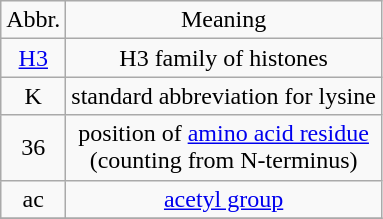<table class="wikitable" style="text-align:center">
<tr>
<td>Abbr.</td>
<td>Meaning</td>
</tr>
<tr>
<td><a href='#'>H3</a></td>
<td>H3 family of histones</td>
</tr>
<tr>
<td>K</td>
<td>standard abbreviation for lysine</td>
</tr>
<tr>
<td>36</td>
<td>position of <a href='#'>amino acid residue</a> <br>(counting from N-terminus)</td>
</tr>
<tr>
<td>ac</td>
<td><a href='#'>acetyl group</a></td>
</tr>
<tr>
</tr>
</table>
